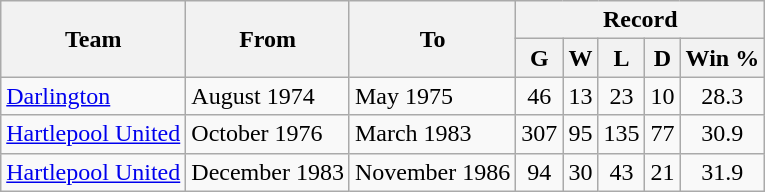<table class="wikitable" style="text-align: center">
<tr>
<th rowspan="2">Team</th>
<th rowspan="2">From</th>
<th rowspan="2">To</th>
<th colspan="5">Record</th>
</tr>
<tr>
<th>G</th>
<th>W</th>
<th>L</th>
<th>D</th>
<th>Win %</th>
</tr>
<tr>
<td align=left><a href='#'>Darlington</a></td>
<td align=left>August 1974</td>
<td align=left>May 1975</td>
<td>46</td>
<td>13</td>
<td>23</td>
<td>10</td>
<td>28.3</td>
</tr>
<tr>
<td align=left><a href='#'>Hartlepool United</a></td>
<td align=left>October 1976</td>
<td align=left>March 1983</td>
<td>307</td>
<td>95</td>
<td>135</td>
<td>77</td>
<td>30.9</td>
</tr>
<tr>
<td align=left><a href='#'>Hartlepool United</a></td>
<td align=left>December 1983</td>
<td align=left>November 1986</td>
<td>94</td>
<td>30</td>
<td>43</td>
<td>21</td>
<td>31.9</td>
</tr>
</table>
